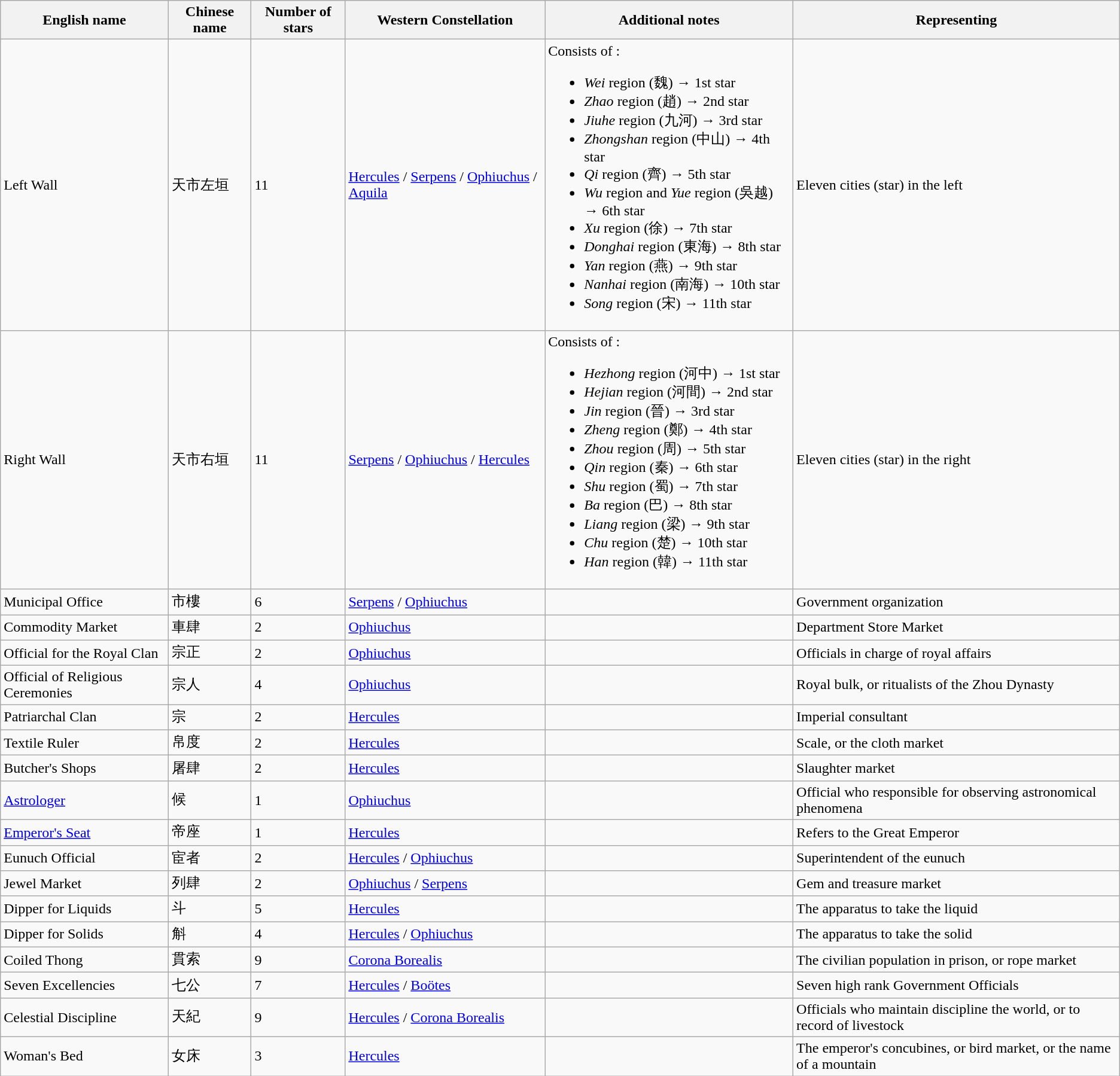<table class="wikitable">
<tr>
<th><strong>English name</strong></th>
<th><strong>Chinese name</strong></th>
<th><strong>Number of stars</strong></th>
<th><strong>Western Constellation</strong></th>
<th><strong>Additional notes</strong></th>
<th><strong>Representing</strong></th>
</tr>
<tr>
<td>Left Wall</td>
<td>天市左垣</td>
<td>11</td>
<td><a href='#'>Hercules</a> / <a href='#'>Serpens</a> / <a href='#'>Ophiuchus</a> / <a href='#'>Aquila</a></td>
<td>Consists of :<br><ul><li><em>Wei</em> region (魏) → 1st star</li><li><em>Zhao</em> region (趙) → 2nd star</li><li><em>Jiuhe</em> region (九河) → 3rd star</li><li><em>Zhongshan</em> region (中山) → 4th star</li><li><em>Qi</em> region (齊) → 5th star</li><li><em>Wu</em> region and <em>Yue</em> region (吳越) → 6th star</li><li><em>Xu</em> region (徐) → 7th star</li><li><em>Donghai</em> region (東海) → 8th star</li><li><em>Yan</em> region (燕) → 9th star</li><li><em>Nanhai</em> region (南海) → 10th star</li><li><em>Song</em> region (宋) → 11th star</li></ul></td>
<td>Eleven cities (star) in the left</td>
</tr>
<tr>
<td>Right Wall</td>
<td>天市右垣</td>
<td>11</td>
<td><a href='#'>Serpens</a> / <a href='#'>Ophiuchus</a> / <a href='#'>Hercules</a></td>
<td>Consists of :<br><ul><li><em>Hezhong</em> region (河中) → 1st star</li><li><em>Hejian </em> region (河間) → 2nd star</li><li><em>Jin</em> region (晉) → 3rd star</li><li><em>Zheng</em> region (鄭) → 4th star</li><li><em>Zhou</em> region (周) → 5th star</li><li><em>Qin</em> region (秦) → 6th star</li><li><em>Shu</em> region (蜀) → 7th star</li><li><em>Ba</em> region (巴) → 8th star</li><li><em>Liang</em> region (梁) → 9th star</li><li><em>Chu</em> region (楚) → 10th star</li><li><em>Han</em> region (韓) → 11th star</li></ul></td>
<td>Eleven cities (star) in the right</td>
</tr>
<tr>
<td>Municipal Office</td>
<td>市樓</td>
<td>6</td>
<td><a href='#'>Serpens</a> / <a href='#'>Ophiuchus</a></td>
<td></td>
<td>Government organization</td>
</tr>
<tr>
<td>Commodity Market</td>
<td>車肆</td>
<td>2</td>
<td><a href='#'>Ophiuchus</a></td>
<td></td>
<td>Department Store Market</td>
</tr>
<tr>
<td>Official for the Royal Clan</td>
<td>宗正</td>
<td>2</td>
<td><a href='#'>Ophiuchus</a></td>
<td></td>
<td>Officials in charge of royal affairs</td>
</tr>
<tr>
<td>Official of Religious Ceremonies</td>
<td>宗人</td>
<td>4</td>
<td><a href='#'>Ophiuchus</a></td>
<td></td>
<td>Royal bulk, or ritualists of the Zhou Dynasty</td>
</tr>
<tr>
<td>Patriarchal Clan</td>
<td>宗</td>
<td>2</td>
<td><a href='#'>Hercules</a></td>
<td></td>
<td>Imperial consultant</td>
</tr>
<tr>
<td>Textile Ruler</td>
<td>帛度</td>
<td>2</td>
<td><a href='#'>Hercules</a></td>
<td></td>
<td>Scale, or the cloth market</td>
</tr>
<tr>
<td>Butcher's Shops</td>
<td>屠肆</td>
<td>2</td>
<td><a href='#'>Hercules</a></td>
<td></td>
<td>Slaughter market</td>
</tr>
<tr>
<td><a href='#'>Astrologer</a></td>
<td>候</td>
<td>1</td>
<td><a href='#'>Ophiuchus</a></td>
<td></td>
<td>Official who responsible for observing astronomical phenomena</td>
</tr>
<tr>
<td><a href='#'>Emperor's Seat</a></td>
<td>帝座</td>
<td>1</td>
<td><a href='#'>Hercules</a></td>
<td></td>
<td>Refers to the Great Emperor</td>
</tr>
<tr>
<td>Eunuch Official</td>
<td>宦者</td>
<td>2</td>
<td><a href='#'>Hercules</a> / <a href='#'>Ophiuchus</a></td>
<td></td>
<td>Superintendent of the eunuch</td>
</tr>
<tr>
<td>Jewel Market</td>
<td>列肆</td>
<td>2</td>
<td><a href='#'>Ophiuchus</a> / <a href='#'>Serpens</a></td>
<td></td>
<td>Gem and treasure market</td>
</tr>
<tr>
<td>Dipper for Liquids</td>
<td>斗</td>
<td>5</td>
<td><a href='#'>Hercules</a></td>
<td></td>
<td>The apparatus to take the liquid</td>
</tr>
<tr>
<td>Dipper for Solids</td>
<td>斛</td>
<td>4</td>
<td><a href='#'>Hercules</a> / <a href='#'>Ophiuchus</a></td>
<td></td>
<td>The apparatus to take the solid</td>
</tr>
<tr>
<td>Coiled Thong</td>
<td>貫索</td>
<td>9</td>
<td><a href='#'>Corona Borealis</a></td>
<td></td>
<td>The civilian population in prison, or rope market</td>
</tr>
<tr>
<td>Seven Excellencies</td>
<td>七公</td>
<td>7</td>
<td><a href='#'>Hercules</a> / <a href='#'>Boötes</a></td>
<td></td>
<td>Seven high rank Government Officials</td>
</tr>
<tr>
<td>Celestial Discipline</td>
<td>天紀</td>
<td>9</td>
<td><a href='#'>Hercules</a> / <a href='#'>Corona Borealis</a></td>
<td></td>
<td>Officials who maintain discipline the world, or to record of livestock</td>
</tr>
<tr>
<td>Woman's Bed</td>
<td>女床</td>
<td>3</td>
<td><a href='#'>Hercules</a></td>
<td></td>
<td>The emperor's concubines, or bird market, or the name of a mountain</td>
</tr>
</table>
